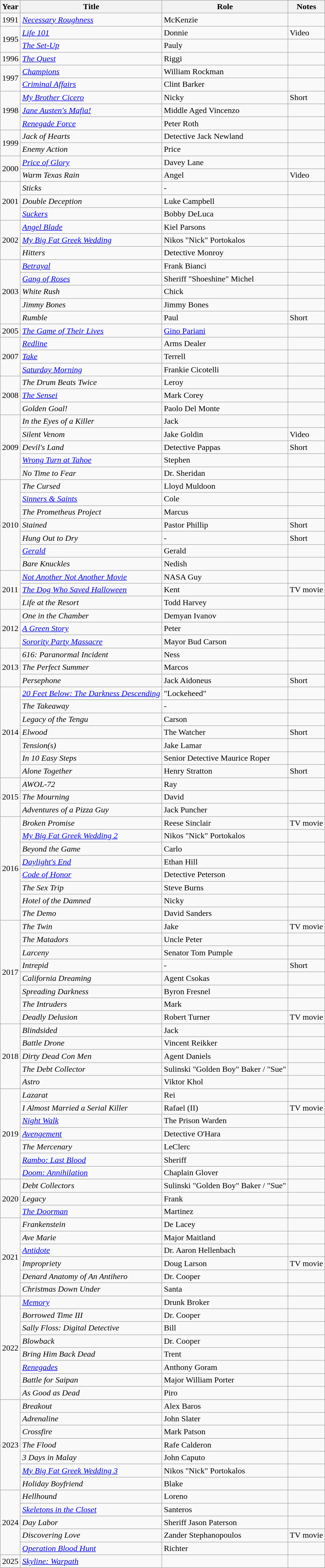<table class="wikitable sortable">
<tr>
<th>Year</th>
<th>Title</th>
<th>Role</th>
<th>Notes</th>
</tr>
<tr>
<td>1991</td>
<td><em><a href='#'>Necessary Roughness</a></em></td>
<td>McKenzie</td>
<td></td>
</tr>
<tr>
<td rowspan="2">1995</td>
<td><em><a href='#'>Life 101</a></em></td>
<td>Donnie</td>
<td>Video</td>
</tr>
<tr>
<td><em><a href='#'>The Set-Up</a></em></td>
<td>Pauly</td>
<td></td>
</tr>
<tr>
<td>1996</td>
<td><em><a href='#'>The Quest</a></em></td>
<td>Riggi</td>
<td></td>
</tr>
<tr>
<td rowspan="2">1997</td>
<td><em><a href='#'>Champions</a></em></td>
<td>William Rockman</td>
<td></td>
</tr>
<tr>
<td><em><a href='#'>Criminal Affairs</a></em></td>
<td>Clint Barker</td>
<td></td>
</tr>
<tr>
<td rowspan="3">1998</td>
<td><em><a href='#'>My Brother Cicero</a></em></td>
<td>Nicky</td>
<td>Short</td>
</tr>
<tr>
<td><em><a href='#'>Jane Austen's Mafia!</a></em></td>
<td>Middle Aged Vincenzo</td>
<td></td>
</tr>
<tr>
<td><em><a href='#'>Renegade Force</a></em></td>
<td>Peter Roth</td>
<td></td>
</tr>
<tr>
<td rowspan="2">1999</td>
<td><em>Jack of Hearts</em></td>
<td>Detective Jack Newland</td>
<td></td>
</tr>
<tr>
<td><em>Enemy Action</em></td>
<td>Price</td>
<td></td>
</tr>
<tr>
<td rowspan="2">2000</td>
<td><em><a href='#'>Price of Glory</a></em></td>
<td>Davey Lane</td>
<td></td>
</tr>
<tr>
<td><em>Warm Texas Rain</em></td>
<td>Angel</td>
<td>Video</td>
</tr>
<tr>
<td rowspan="3">2001</td>
<td><em>Sticks</em></td>
<td>-</td>
<td></td>
</tr>
<tr>
<td><em>Double Deception</em></td>
<td>Luke Campbell</td>
<td></td>
</tr>
<tr>
<td><em><a href='#'>Suckers</a></em></td>
<td>Bobby DeLuca</td>
<td></td>
</tr>
<tr>
<td rowspan="3">2002</td>
<td><em><a href='#'>Angel Blade</a></em></td>
<td>Kiel Parsons</td>
<td></td>
</tr>
<tr>
<td><em><a href='#'>My Big Fat Greek Wedding</a></em></td>
<td>Nikos "Nick" Portokalos</td>
<td></td>
</tr>
<tr>
<td><em>Hitters</em></td>
<td>Detective Monroy</td>
<td></td>
</tr>
<tr>
<td rowspan="5">2003</td>
<td><em><a href='#'>Betrayal</a></em></td>
<td>Frank Bianci</td>
<td></td>
</tr>
<tr>
<td><em><a href='#'>Gang of Roses</a></em></td>
<td>Sheriff "Shoeshine" Michel</td>
<td></td>
</tr>
<tr>
<td><em>White Rush</em></td>
<td>Chick</td>
<td></td>
</tr>
<tr>
<td><em>Jimmy Bones</em></td>
<td>Jimmy Bones</td>
<td></td>
</tr>
<tr>
<td><em>Rumble</em></td>
<td>Paul</td>
<td>Short</td>
</tr>
<tr>
<td>2005</td>
<td><em><a href='#'>The Game of Their Lives</a></em></td>
<td><a href='#'>Gino Pariani</a></td>
<td></td>
</tr>
<tr>
<td rowspan="3">2007</td>
<td><em><a href='#'>Redline</a></em></td>
<td>Arms Dealer</td>
<td></td>
</tr>
<tr>
<td><em><a href='#'>Take</a></em></td>
<td>Terrell</td>
<td></td>
</tr>
<tr>
<td><em><a href='#'>Saturday Morning</a></em></td>
<td>Frankie Cicotelli</td>
<td></td>
</tr>
<tr>
<td rowspan="3">2008</td>
<td><em>The Drum Beats Twice</em></td>
<td>Leroy</td>
<td></td>
</tr>
<tr>
<td><em><a href='#'>The Sensei</a></em></td>
<td>Mark Corey</td>
<td></td>
</tr>
<tr>
<td><em>Golden Goal!</em></td>
<td>Paolo Del Monte</td>
<td></td>
</tr>
<tr>
<td rowspan="5">2009</td>
<td><em>In the Eyes of a Killer</em></td>
<td>Jack</td>
<td></td>
</tr>
<tr>
<td><em>Silent Venom</em></td>
<td>Jake Goldin</td>
<td>Video</td>
</tr>
<tr>
<td><em>Devil's Land</em></td>
<td>Detective Pappas</td>
<td>Short</td>
</tr>
<tr>
<td><em><a href='#'>Wrong Turn at Tahoe</a></em></td>
<td>Stephen</td>
<td></td>
</tr>
<tr>
<td><em>No Time to Fear</em></td>
<td>Dr. Sheridan</td>
<td></td>
</tr>
<tr>
<td rowspan="7">2010</td>
<td><em>The Cursed</em></td>
<td>Lloyd Muldoon</td>
<td></td>
</tr>
<tr>
<td><em><a href='#'>Sinners & Saints</a></em></td>
<td>Cole</td>
<td></td>
</tr>
<tr>
<td><em>The Prometheus Project</em></td>
<td>Marcus</td>
<td></td>
</tr>
<tr>
<td><em>Stained</em></td>
<td>Pastor Phillip</td>
<td>Short</td>
</tr>
<tr>
<td><em>Hung Out to Dry</em></td>
<td>-</td>
<td>Short</td>
</tr>
<tr>
<td><em><a href='#'>Gerald</a></em></td>
<td>Gerald</td>
<td></td>
</tr>
<tr>
<td><em>Bare Knuckles</em></td>
<td>Nedish</td>
<td></td>
</tr>
<tr>
<td rowspan="3">2011</td>
<td><em><a href='#'>Not Another Not Another Movie</a></em></td>
<td>NASA Guy</td>
<td></td>
</tr>
<tr>
<td><em><a href='#'>The Dog Who Saved Halloween</a></em></td>
<td>Kent</td>
<td>TV movie</td>
</tr>
<tr>
<td><em>Life at the Resort</em></td>
<td>Todd Harvey</td>
<td></td>
</tr>
<tr>
<td rowspan="3">2012</td>
<td><em>One in the Chamber</em></td>
<td>Demyan Ivanov</td>
<td></td>
</tr>
<tr>
<td><em><a href='#'>A Green Story</a></em></td>
<td>Peter</td>
<td></td>
</tr>
<tr>
<td><em><a href='#'>Sorority Party Massacre</a></em></td>
<td>Mayor Bud Carson</td>
<td></td>
</tr>
<tr>
<td rowspan="3">2013</td>
<td><em>616: Paranormal Incident</em></td>
<td>Ness</td>
<td></td>
</tr>
<tr>
<td><em>The Perfect Summer</em></td>
<td>Marcos</td>
<td></td>
</tr>
<tr>
<td><em>Persephone</em></td>
<td>Jack Aidoneus</td>
<td>Short</td>
</tr>
<tr>
<td rowspan="7">2014</td>
<td><em><a href='#'>20 Feet Below: The Darkness Descending</a></em></td>
<td>"Lockeheed"</td>
<td></td>
</tr>
<tr>
<td><em>The Takeaway</em></td>
<td>-</td>
<td></td>
</tr>
<tr>
<td><em>Legacy of the Tengu</em></td>
<td>Carson</td>
<td></td>
</tr>
<tr>
<td><em>Elwood</em></td>
<td>The Watcher</td>
<td>Short</td>
</tr>
<tr>
<td><em>Tension(s)</em></td>
<td>Jake Lamar</td>
<td></td>
</tr>
<tr>
<td><em>In 10 Easy Steps</em></td>
<td>Senior Detective Maurice Roper</td>
<td></td>
</tr>
<tr>
<td><em>Alone Together</em></td>
<td>Henry Stratton</td>
<td>Short</td>
</tr>
<tr>
<td rowspan="3">2015</td>
<td><em>AWOL-72</em></td>
<td>Ray</td>
<td></td>
</tr>
<tr>
<td><em>The Mourning</em></td>
<td>David</td>
<td></td>
</tr>
<tr>
<td><em>Adventures of a Pizza Guy</em></td>
<td>Jack Puncher</td>
<td></td>
</tr>
<tr>
<td rowspan="8">2016</td>
<td><em>Broken Promise</em></td>
<td>Reese Sinclair</td>
<td>TV movie</td>
</tr>
<tr>
<td><em><a href='#'>My Big Fat Greek Wedding 2</a></em></td>
<td>Nikos "Nick" Portokalos</td>
<td></td>
</tr>
<tr>
<td><em>Beyond the Game</em></td>
<td>Carlo</td>
<td></td>
</tr>
<tr>
<td><em><a href='#'>Daylight's End</a></em></td>
<td>Ethan Hill</td>
<td></td>
</tr>
<tr>
<td><em><a href='#'>Code of Honor</a></em></td>
<td>Detective Peterson</td>
<td></td>
</tr>
<tr>
<td><em>The Sex Trip</em></td>
<td>Steve Burns</td>
<td></td>
</tr>
<tr>
<td><em>Hotel of the Damned</em></td>
<td>Nicky</td>
<td></td>
</tr>
<tr>
<td><em>The Demo</em></td>
<td>David Sanders</td>
<td></td>
</tr>
<tr>
<td rowspan="8">2017</td>
<td><em>The Twin</em></td>
<td>Jake</td>
<td>TV movie</td>
</tr>
<tr>
<td><em>The Matadors</em></td>
<td>Uncle Peter</td>
<td></td>
</tr>
<tr>
<td><em>Larceny</em></td>
<td>Senator Tom Pumple</td>
<td></td>
</tr>
<tr>
<td><em>Intrepid</em></td>
<td>-</td>
<td>Short</td>
</tr>
<tr>
<td><em>California Dreaming</em></td>
<td>Agent Csokas</td>
<td></td>
</tr>
<tr>
<td><em>Spreading Darkness</em></td>
<td>Byron Fresnel</td>
<td></td>
</tr>
<tr>
<td><em>The Intruders</em></td>
<td>Mark</td>
<td></td>
</tr>
<tr>
<td><em>Deadly Delusion</em></td>
<td>Robert Turner</td>
<td>TV movie</td>
</tr>
<tr>
<td rowspan="5">2018</td>
<td><em>Blindsided</em></td>
<td>Jack</td>
<td></td>
</tr>
<tr>
<td><em>Battle Drone</em></td>
<td>Vincent Reikker</td>
<td></td>
</tr>
<tr>
<td><em>Dirty Dead Con Men</em></td>
<td>Agent Daniels</td>
<td></td>
</tr>
<tr>
<td><em>The Debt Collector</em></td>
<td>Sulinski "Golden Boy" Baker / "Sue"</td>
<td></td>
</tr>
<tr>
<td><em>Astro</em></td>
<td>Viktor Khol</td>
<td></td>
</tr>
<tr>
<td rowspan="7">2019</td>
<td><em>Lazarat</em></td>
<td>Rei</td>
<td></td>
</tr>
<tr>
<td><em>I Almost Married a Serial Killer</em></td>
<td>Rafael (II)</td>
<td>TV movie</td>
</tr>
<tr>
<td><em><a href='#'>Night Walk</a></em></td>
<td>The Prison Warden</td>
<td></td>
</tr>
<tr>
<td><em><a href='#'>Avengement</a></em></td>
<td>Detective O'Hara</td>
<td></td>
</tr>
<tr>
<td><em>The Mercenary</em></td>
<td>LeClerc</td>
<td></td>
</tr>
<tr>
<td><em><a href='#'>Rambo: Last Blood</a></em></td>
<td>Sheriff</td>
<td></td>
</tr>
<tr>
<td><em><a href='#'>Doom: Annihilation</a></em></td>
<td>Chaplain Glover</td>
<td></td>
</tr>
<tr>
<td rowspan="3">2020</td>
<td><em>Debt Collectors</em></td>
<td>Sulinski "Golden Boy" Baker / "Sue"</td>
<td></td>
</tr>
<tr>
<td><em>Legacy</em></td>
<td>Frank</td>
<td></td>
</tr>
<tr>
<td><em><a href='#'>The Doorman</a></em></td>
<td>Martinez</td>
<td></td>
</tr>
<tr>
<td rowspan="6">2021</td>
<td><em>Frankenstein</em></td>
<td>De Lacey</td>
<td></td>
</tr>
<tr>
<td><em>Ave Marie</em></td>
<td>Major Maitland</td>
<td></td>
</tr>
<tr>
<td><em><a href='#'>Antidote</a></em></td>
<td>Dr. Aaron Hellenbach</td>
<td></td>
</tr>
<tr>
<td><em>Impropriety</em></td>
<td>Doug Larson</td>
<td>TV movie</td>
</tr>
<tr>
<td><em>Denard Anatomy of An Antihero</em></td>
<td>Dr. Cooper</td>
<td></td>
</tr>
<tr>
<td><em>Christmas Down Under</em></td>
<td>Santa</td>
<td></td>
</tr>
<tr>
<td rowspan="8">2022</td>
<td><em><a href='#'>Memory</a></em></td>
<td>Drunk Broker</td>
<td></td>
</tr>
<tr>
<td><em>Borrowed Time III</em></td>
<td>Dr. Cooper</td>
<td></td>
</tr>
<tr>
<td><em>Sally Floss: Digital Detective</em></td>
<td>Bill</td>
<td></td>
</tr>
<tr>
<td><em>Blowback</em></td>
<td>Dr. Cooper</td>
<td></td>
</tr>
<tr>
<td><em>Bring Him Back Dead</em></td>
<td>Trent</td>
<td></td>
</tr>
<tr>
<td><em><a href='#'>Renegades</a></em></td>
<td>Anthony Goram</td>
<td></td>
</tr>
<tr>
<td><em>Battle for Saipan</em></td>
<td>Major William Porter</td>
<td></td>
</tr>
<tr>
<td><em>As Good as Dead</em></td>
<td>Piro</td>
<td></td>
</tr>
<tr>
<td rowspan="7">2023</td>
<td><em>Breakout</em></td>
<td>Alex Baros</td>
<td></td>
</tr>
<tr>
<td><em>Adrenaline</em></td>
<td>John Slater</td>
<td></td>
</tr>
<tr>
<td><em>Crossfire</em></td>
<td>Mark Patson</td>
<td></td>
</tr>
<tr>
<td><em>The Flood</em></td>
<td>Rafe Calderon</td>
<td></td>
</tr>
<tr>
<td><em>3 Days in Malay</em></td>
<td>John Caputo</td>
<td></td>
</tr>
<tr>
<td><em><a href='#'>My Big Fat Greek Wedding 3</a></em></td>
<td>Nikos "Nick" Portokalos</td>
<td></td>
</tr>
<tr>
<td><em>Holiday Boyfriend</em></td>
<td>Blake</td>
<td></td>
</tr>
<tr>
<td rowspan="5">2024</td>
<td><em>Hellhound</em></td>
<td>Loreno</td>
<td></td>
</tr>
<tr>
<td><em><a href='#'>Skeletons in the Closet</a></em></td>
<td>Santeros</td>
<td></td>
</tr>
<tr>
<td><em>Day Labor</em></td>
<td>Sheriff Jason Paterson</td>
<td></td>
</tr>
<tr>
<td><em>Discovering Love</em></td>
<td>Zander Stephanopoulos</td>
<td>TV movie</td>
</tr>
<tr>
<td><em><a href='#'>Operation Blood Hunt</a></em></td>
<td>Richter</td>
<td></td>
</tr>
<tr>
<td>2025</td>
<td><em><a href='#'>Skyline: Warpath</a></em></td>
<td></td>
<td></td>
</tr>
</table>
